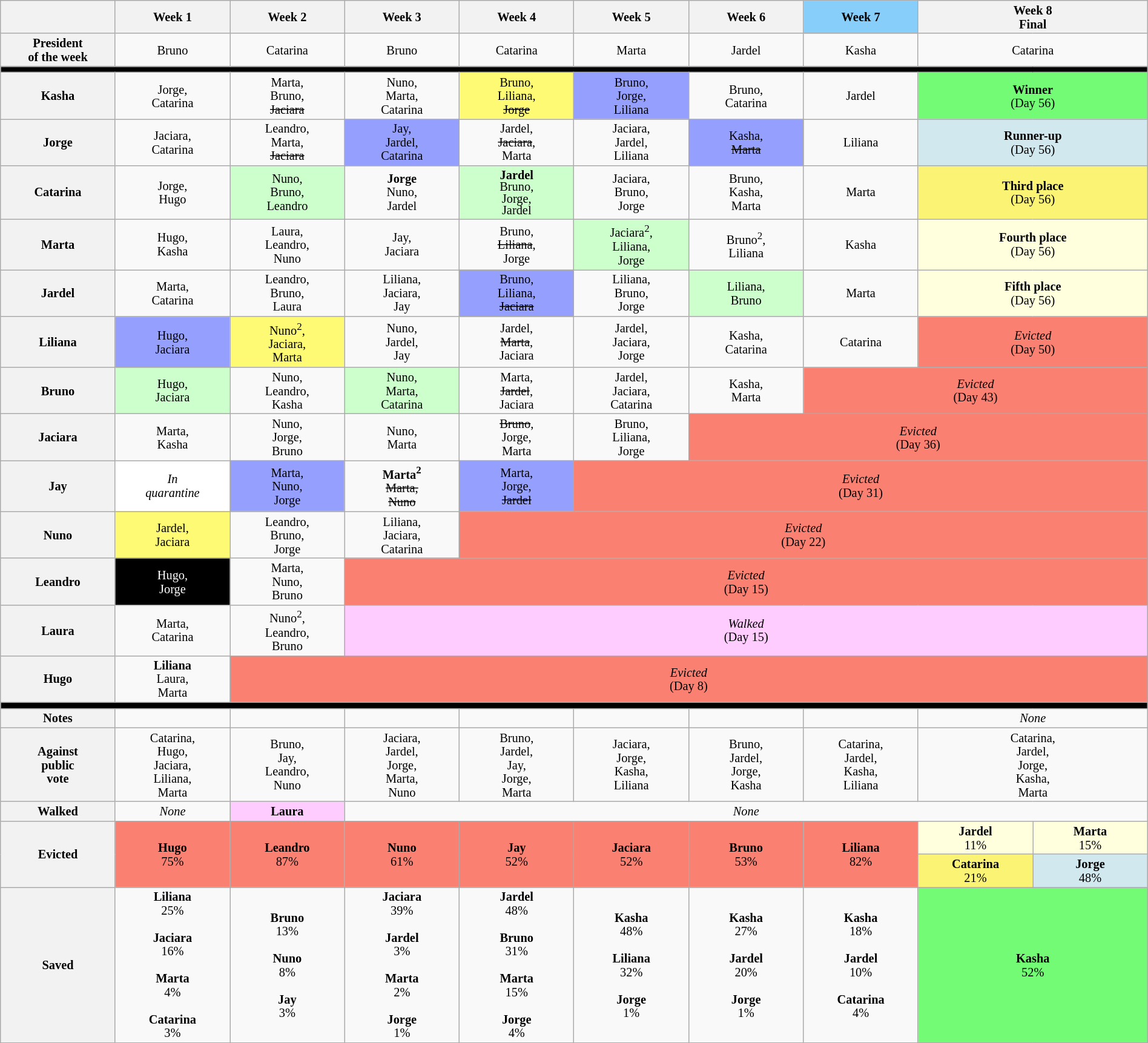<table class="wikitable nowrap" style="width:100%; text-align:center; font-size:85%; line-height:15px">
<tr>
<th style="width:08%"></th>
<th style="width:08%">Week 1</th>
<th style="width:08%">Week 2</th>
<th style="width:08%">Week 3</th>
<th style="width:08%">Week 4</th>
<th style="width:08%">Week 5</th>
<th style="width:08%">Week 6</th>
<th style="width:08%; background:#87CEFA">Week 7</th>
<th style="width:16%" colspan="2">Week 8<br>Final</th>
</tr>
<tr>
<th>President<br>of the week</th>
<td>Bruno</td>
<td>Catarina</td>
<td>Bruno</td>
<td>Catarina</td>
<td>Marta</td>
<td>Jardel</td>
<td>Kasha</td>
<td colspan="2">Catarina</td>
</tr>
<tr>
<td style="background: black" colspan="16"></td>
</tr>
<tr>
<th>Kasha</th>
<td>Jorge,<br>Catarina</td>
<td>Marta,<br>Bruno,<br><s>Jaciara</s></td>
<td>Nuno,<br>Marta,<br><span>Catarina</span></td>
<td style="background:#fffa73"><span>Bruno,<br>Liliana,<br><s>Jorge</s></span></td>
<td style="background:#959FFD">Bruno,<br>Jorge,<br>Liliana</td>
<td>Bruno,<br>Catarina</td>
<td>Jardel</td>
<td style="background:#73FB76" colspan="2"><strong>Winner</strong><br>(Day 56)</td>
</tr>
<tr>
<th>Jorge</th>
<td>Jaciara,<br>Catarina</td>
<td>Leandro,<br>Marta,<br><s>Jaciara</s></td>
<td style="background:#959FFD">Jay,<br>Jardel,<br><span>Catarina</span></td>
<td><span>Jardel,<br><s>Jaciara</s>,<br>Marta</span></td>
<td>Jaciara,<br>Jardel,<br>Liliana</td>
<td style="background:#959FFD">Kasha,<br><s>Marta</s></td>
<td>Liliana</td>
<td style="background:#D1E8EF" colspan="2"><strong>Runner-up</strong><br>(Day 56)</td>
</tr>
<tr>
<th>Catarina</th>
<td>Jorge,<br>Hugo</td>
<td style="background:#cfc">Nuno,<br>Bruno,<br>Leandro</td>
<td><strong>Jorge</strong><br>Nuno,<br>Jardel</td>
<td style="background:#cfc; line-height:13px"><strong>Jardel</strong><br>Bruno,<br>Jorge,<br>Jardel</td>
<td>Jaciara,<br>Bruno,<br>Jorge</td>
<td>Bruno,<br>Kasha,<br>Marta</td>
<td>Marta</td>
<td style="background:#FBF373" colspan="2"><strong>Third place</strong><br>(Day 56)</td>
</tr>
<tr>
<th>Marta</th>
<td>Hugo,<br>Kasha</td>
<td>Laura,<br>Leandro,<br>Nuno</td>
<td>Jay,<br>Jaciara</td>
<td><span>Bruno,<br><s>Liliana</s>,<br>Jorge</span></td>
<td style="background:#cfc">Jaciara<sup>2</sup>,<br>Liliana,<br>Jorge</td>
<td>Bruno<sup>2</sup>,<br>Liliana</td>
<td>Kasha</td>
<td style="background:#FFFFDD" colspan="2"><strong>Fourth place</strong><br>(Day 56)</td>
</tr>
<tr>
<th>Jardel</th>
<td>Marta,<br>Catarina</td>
<td>Leandro,<br>Bruno,<br>Laura</td>
<td>Liliana,<br>Jaciara,<br><span>Jay</span></td>
<td style="background:#959FFD"><span>Bruno,<br>Liliana,<br><s>Jaciara</s></span></td>
<td>Liliana,<br>Bruno,<br>Jorge</td>
<td style="background:#cfc"><span>Liliana,<br>Bruno</span></td>
<td>Marta</td>
<td style="background:#FFFFDD" colspan="2"><strong>Fifth place</strong><br>(Day 56)</td>
</tr>
<tr>
<th>Liliana</th>
<td style="background:#959FFD">Hugo,<br>Jaciara</td>
<td style="background:#fffa73">Nuno<sup>2</sup>,<br>Jaciara,<br>Marta</td>
<td>Nuno,<br>Jardel,<br><span>Jay</span></td>
<td><span>Jardel,<br><s>Marta</s>,<br>Jaciara</span></td>
<td>Jardel,<br>Jaciara,<br>Jorge</td>
<td>Kasha,<br>Catarina</td>
<td>Catarina</td>
<td style="background: salmon" colspan="2"><em>Evicted</em><br>(Day 50)</td>
</tr>
<tr>
<th>Bruno</th>
<td style="background:#cfc">Hugo,<br>Jaciara</td>
<td>Nuno,<br>Leandro,<br>Kasha</td>
<td style="background:#cfc">Nuno,<br>Marta,<br><span>Catarina</span></td>
<td><span>Marta,<br><s>Jardel</s>,<br>Jaciara</span></td>
<td>Jardel,<br>Jaciara,<br>Catarina</td>
<td>Kasha,<br>Marta</td>
<td style="background: salmon" colspan="3"><em>Evicted</em><br>(Day 43)</td>
</tr>
<tr>
<th>Jaciara</th>
<td>Marta,<br>Kasha</td>
<td>Nuno,<br>Jorge,<br>Bruno</td>
<td>Nuno,<br>Marta</td>
<td><span><s>Bruno</s>,<br>Jorge,<br>Marta</span></td>
<td>Bruno,<br>Liliana,<br>Jorge</td>
<td style="background: salmon" colspan="4"><em>Evicted</em><br>(Day 36)</td>
</tr>
<tr>
<th>Jay</th>
<td style="background:white"><em>In<br>quarantine</em></td>
<td style="background:#959FFD">Marta,<br>Nuno,<br>Jorge</td>
<td><strong>Marta<sup>2</sup></strong><br><s>Marta,<br>Nuno</s></td>
<td style="background:#959FFD"><span>Marta,<br>Jorge,<br><s>Jardel</s></span></td>
<td style="background: salmon" colspan="5"><em>Evicted</em><br>(Day 31)</td>
</tr>
<tr>
<th>Nuno</th>
<td style="background:#fffa73">Jardel,<br>Jaciara</td>
<td>Leandro,<br>Bruno,<br>Jorge</td>
<td>Liliana,<br>Jaciara,<br><span>Catarina</span></td>
<td style="background: salmon" colspan="6"><em>Evicted</em><br>(Day 22)</td>
</tr>
<tr>
<th>Leandro</th>
<td style="background: black; color: white">Hugo,<br>Jorge</td>
<td>Marta,<br>Nuno,<br>Bruno</td>
<td style="background: salmon" colspan="7"><em>Evicted</em><br>(Day 15)</td>
</tr>
<tr>
<th>Laura</th>
<td>Marta,<br>Catarina</td>
<td>Nuno<sup>2</sup>,<br>Leandro,<br>Bruno</td>
<td style="background:#FFCCFF" colspan="7"><em>Walked</em><br>(Day 15)</td>
</tr>
<tr>
<th>Hugo</th>
<td><strong>Liliana</strong><br>Laura,<br>Marta</td>
<td style="background: salmon" colspan="8"><em>Evicted</em><br>(Day 8)</td>
</tr>
<tr>
<td style="background:black" colspan="16"></td>
</tr>
<tr>
<th>Notes</th>
<td>  </td>
<td>  </td>
<td>    </td>
<td>  </td>
<td>  </td>
<td>  </td>
<td> </td>
<td colspan="2"><em>None</em></td>
</tr>
<tr>
<th>Against<br>public<br>vote</th>
<td>Catarina,<br>Hugo,<br>Jaciara,<br>Liliana,<br>Marta</td>
<td>Bruno,<br>Jay,<br>Leandro,<br>Nuno</td>
<td>Jaciara,<br>Jardel,<br>Jorge,<br>Marta,<br>Nuno</td>
<td>Bruno,<br>Jardel,<br>Jay,<br>Jorge,<br>Marta</td>
<td>Jaciara,<br>Jorge,<br>Kasha,<br>Liliana</td>
<td>Bruno,<br>Jardel,<br>Jorge,<br>Kasha</td>
<td>Catarina,<br>Jardel,<br>Kasha,<br>Liliana</td>
<td colspan="2">Catarina,<br>Jardel,<br>Jorge,<br>Kasha,<br>Marta</td>
</tr>
<tr>
<th>Walked</th>
<td><em>None</em></td>
<td style="background:#FFCCFF"><strong>Laura</strong></td>
<td colspan="7"><em>None</em></td>
</tr>
<tr>
<th rowspan="2">Evicted</th>
<td rowspan="2" style="background: salmon"><strong>Hugo</strong><br>75%<br></td>
<td rowspan="2" style="background: salmon"><strong>Leandro</strong><br>87%<br></td>
<td rowspan="2" style="background: salmon"><strong>Nuno</strong><br>61%<br></td>
<td rowspan="2" style="background: salmon"><strong>Jay</strong><br>52%<br></td>
<td rowspan="2" style="background: salmon"><strong>Jaciara</strong><br>52%<br></td>
<td rowspan="2" style="background: salmon"><strong>Bruno</strong><br>53%<br></td>
<td rowspan="2" style="background: salmon"><strong>Liliana</strong><br>82%<br></td>
<td style="background:#ffffdd; width:08%"><strong>Jardel</strong><br>11%<br></td>
<td style="background:#ffffdd; width:08%"><strong>Marta</strong><br>15%<br></td>
</tr>
<tr>
<td style="background:#FBF373"><strong>Catarina</strong><br>21%<br></td>
<td style="background:#D1E8EF"><strong>Jorge</strong><br>48%<br></td>
</tr>
<tr>
<th>Saved</th>
<td><strong>Liliana</strong><br>25%<br><br><strong>Jaciara</strong><br>16%<br><br><strong>Marta</strong><br>4%<br><br><strong>Catarina</strong><br>3%<br></td>
<td><strong>Bruno</strong><br>13%<br><br><strong>Nuno</strong><br>8%<br><br><strong>Jay</strong><br>3%<br></td>
<td><strong>Jaciara</strong><br>39%<br><br><strong>Jardel</strong><br>3%<br><br><strong>Marta</strong><br>2%<br><br><strong>Jorge</strong><br>1%<br></td>
<td><strong>Jardel</strong><br>48%<br><br><strong>Bruno</strong><br>31%<br><br><strong>Marta</strong><br>15%<br><br><strong>Jorge</strong><br>4%<br></td>
<td><strong>Kasha</strong><br>48%<br><br><strong>Liliana</strong><br>32%<br><br><strong>Jorge</strong><br>1%<br></td>
<td><strong>Kasha</strong><br>27%<br><br><strong>Jardel</strong><br>20%<br><br><strong>Jorge</strong><br>1%<br></td>
<td><strong>Kasha</strong><br>18%<br><br><strong>Jardel</strong><br>10%<br><br><strong>Catarina</strong><br>4%<br></td>
<td colspan="2" style="background:#73FB76"><strong>Kasha</strong><br>52%<br></td>
</tr>
</table>
